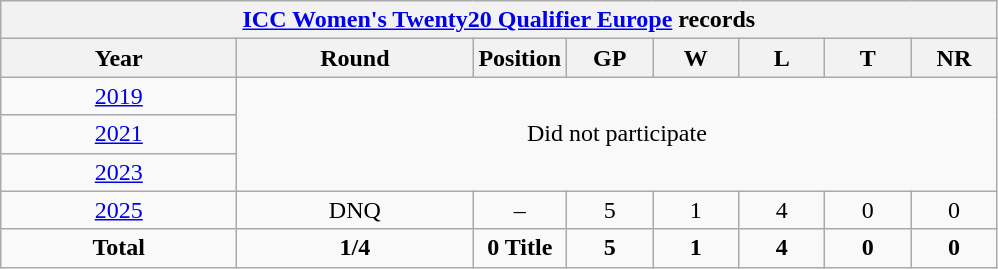<table class="wikitable" style="text-align: center; width=900px;">
<tr>
<th colspan=9><a href='#'>ICC Women's Twenty20 Qualifier Europe</a> records</th>
</tr>
<tr>
<th width=150>Year</th>
<th width=150>Round</th>
<th width=50>Position</th>
<th width=50>GP</th>
<th width=50>W</th>
<th width=50>L</th>
<th width=50>T</th>
<th width=50>NR</th>
</tr>
<tr>
<td> <a href='#'>2019</a></td>
<td colspan=8 rowspan=3>Did not participate</td>
</tr>
<tr>
<td> <a href='#'>2021</a></td>
</tr>
<tr>
<td> <a href='#'>2023</a></td>
</tr>
<tr>
<td> <a href='#'>2025</a></td>
<td>DNQ</td>
<td>–</td>
<td>5</td>
<td>1</td>
<td>4</td>
<td>0</td>
<td>0</td>
</tr>
<tr>
<td><strong>Total</strong></td>
<td><strong>1/4</strong></td>
<td><strong>0 Title </strong></td>
<td><strong>5</strong></td>
<td><strong>1</strong></td>
<td><strong>4</strong></td>
<td><strong>0</strong></td>
<td><strong>0</strong></td>
</tr>
</table>
